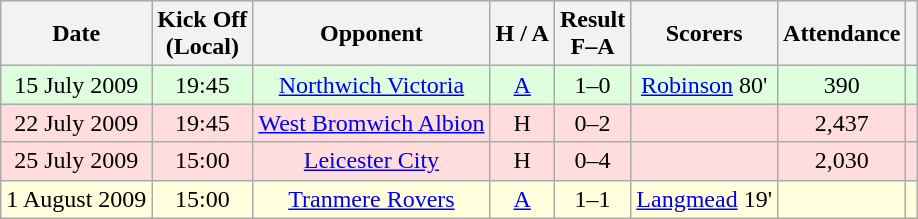<table class="wikitable" style="text-align:center">
<tr>
<th>Date</th>
<th>Kick Off<br>(Local)</th>
<th>Opponent</th>
<th>H / A</th>
<th>Result<br>F–A</th>
<th>Scorers</th>
<th>Attendance</th>
<th></th>
</tr>
<tr bgcolor="#ddffdd">
<td>15 July 2009</td>
<td>19:45</td>
<td><a href='#'>Northwich Victoria</a></td>
<td><a href='#'>A</a></td>
<td>1–0</td>
<td><a href='#'>Robinson</a> 80'</td>
<td>390</td>
<td></td>
</tr>
<tr bgcolor="#ffdddd">
<td>22 July 2009</td>
<td>19:45</td>
<td><a href='#'>West Bromwich Albion</a></td>
<td>H</td>
<td>0–2</td>
<td></td>
<td>2,437</td>
<td></td>
</tr>
<tr bgcolor="#ffdddd">
<td>25 July 2009</td>
<td>15:00</td>
<td><a href='#'>Leicester City</a></td>
<td>H</td>
<td>0–4</td>
<td></td>
<td>2,030</td>
<td></td>
</tr>
<tr bgcolor="#ffffdd">
<td>1 August 2009</td>
<td>15:00</td>
<td><a href='#'>Tranmere Rovers</a></td>
<td><a href='#'>A</a></td>
<td>1–1</td>
<td><a href='#'>Langmead</a> 19'</td>
<td></td>
<td></td>
</tr>
</table>
